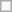<table class=wikitable>
<tr>
<td> </td>
</tr>
</table>
